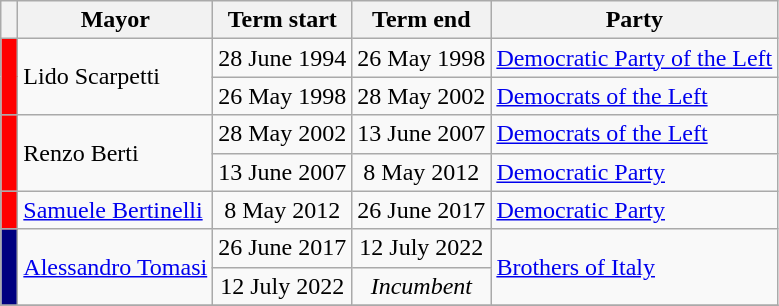<table class="wikitable">
<tr>
<th class=unsortable> </th>
<th>Mayor</th>
<th>Term start</th>
<th>Term end</th>
<th>Party</th>
</tr>
<tr>
<th rowspan=2 style="background:#FF0000;"></th>
<td rowspan=2>Lido Scarpetti</td>
<td align=center>28 June 1994</td>
<td align=center>26 May 1998</td>
<td><a href='#'>Democratic Party of the Left</a></td>
</tr>
<tr>
<td align=center>26 May 1998</td>
<td align=center>28 May 2002</td>
<td><a href='#'>Democrats of the Left</a></td>
</tr>
<tr>
<th rowspan=2 style="background:#FF0000;"></th>
<td rowspan=2>Renzo Berti</td>
<td align=center>28 May 2002</td>
<td align=center>13 June 2007</td>
<td><a href='#'>Democrats of the Left</a></td>
</tr>
<tr>
<td align=center>13 June 2007</td>
<td align=center>8 May 2012</td>
<td><a href='#'>Democratic Party</a></td>
</tr>
<tr>
<th style="background:#FF0000;"></th>
<td><a href='#'>Samuele Bertinelli</a></td>
<td align=center>8 May 2012</td>
<td align=center>26 June 2017</td>
<td><a href='#'>Democratic Party</a></td>
</tr>
<tr>
<th rowspan=2 style="background:#000080;"></th>
<td rowspan=2><a href='#'>Alessandro Tomasi</a></td>
<td align=center>26 June 2017</td>
<td align=center>12 July 2022</td>
<td rowspan=2><a href='#'>Brothers of Italy</a></td>
</tr>
<tr>
<td align=center>12 July 2022</td>
<td align=center><em>Incumbent</em></td>
</tr>
<tr>
</tr>
</table>
